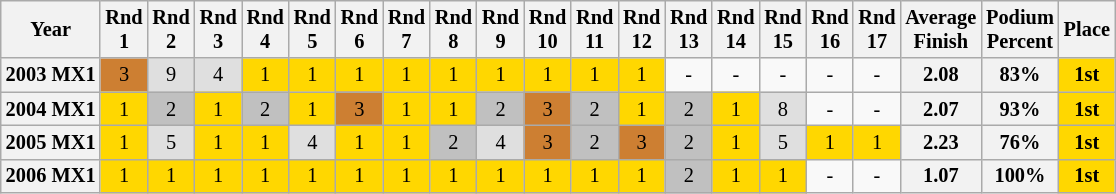<table class="wikitable" style="font-size: 85%; text-align:center">
<tr valign="top">
<th valign="middle">Year</th>
<th>Rnd<br>1</th>
<th>Rnd<br>2</th>
<th>Rnd<br>3</th>
<th>Rnd<br>4</th>
<th>Rnd<br>5</th>
<th>Rnd<br>6</th>
<th>Rnd<br>7</th>
<th>Rnd<br>8</th>
<th>Rnd<br>9</th>
<th>Rnd<br>10</th>
<th>Rnd<br>11</th>
<th>Rnd<br>12</th>
<th>Rnd<br>13</th>
<th>Rnd<br>14</th>
<th>Rnd<br>15</th>
<th>Rnd<br>16</th>
<th>Rnd<br>17</th>
<th valign="middle">Average<br>Finish</th>
<th valign="middle">Podium<br>Percent</th>
<th valign="middle">Place</th>
</tr>
<tr>
<th>2003 MX1</th>
<td style="background:#CD7F32;">3</td>
<td style="background:#dfdfdf;">9</td>
<td style="background:#dfdfdf;">4</td>
<td style="background: gold;">1</td>
<td style="background: gold;">1</td>
<td style="background: gold;">1</td>
<td style="background: gold;">1</td>
<td style="background: gold;">1</td>
<td style="background: gold;">1</td>
<td style="background: gold;">1</td>
<td style="background: gold;">1</td>
<td style="background: gold;">1</td>
<td>-</td>
<td>-</td>
<td>-</td>
<td>-</td>
<td>-</td>
<th>2.08</th>
<th>83%</th>
<th style="background: gold;">1st</th>
</tr>
<tr>
<th>2004 MX1</th>
<td style="background: gold;">1</td>
<td style="background: silver;">2</td>
<td style="background: gold;">1</td>
<td style="background: silver;">2</td>
<td style="background: gold;">1</td>
<td style="background:#CD7F32;">3</td>
<td style="background: gold;">1</td>
<td style="background: gold;">1</td>
<td style="background: silver;">2</td>
<td style="background:#CD7F32;">3</td>
<td style="background: silver;">2</td>
<td style="background: gold;">1</td>
<td style="background: silver;">2</td>
<td style="background: gold;">1</td>
<td style="background:#dfdfdf;">8</td>
<td>-</td>
<td>-</td>
<th>2.07</th>
<th>93%</th>
<th style="background: gold;">1st</th>
</tr>
<tr>
<th>2005 MX1</th>
<td style="background: gold;">1</td>
<td style="background:#dfdfdf;">5</td>
<td style="background: gold;">1</td>
<td style="background: gold;">1</td>
<td style="background:#dfdfdf;">4</td>
<td style="background: gold;">1</td>
<td style="background: gold;">1</td>
<td style="background: silver;">2</td>
<td style="background:#dfdfdf;">4</td>
<td style="background:#CD7F32;">3</td>
<td style="background: silver;">2</td>
<td style="background:#CD7F32;">3</td>
<td style="background: silver;">2</td>
<td style="background: gold;">1</td>
<td style="background:#dfdfdf;">5</td>
<td style="background: gold;">1</td>
<td style="background: gold;">1</td>
<th>2.23</th>
<th>76%</th>
<th style="background: gold;">1st</th>
</tr>
<tr>
<th>2006 MX1</th>
<td style="background: gold;">1</td>
<td style="background: gold;">1</td>
<td style="background: gold;">1</td>
<td style="background: gold;">1</td>
<td style="background: gold;">1</td>
<td style="background: gold;">1</td>
<td style="background: gold;">1</td>
<td style="background: gold;">1</td>
<td style="background: gold;">1</td>
<td style="background: gold;">1</td>
<td style="background: gold;">1</td>
<td style="background: gold;">1</td>
<td style="background: silver;">2</td>
<td style="background: gold;">1</td>
<td style="background: gold;">1</td>
<td>-</td>
<td>-</td>
<th>1.07</th>
<th>100%</th>
<th style="background: gold;">1st</th>
</tr>
</table>
